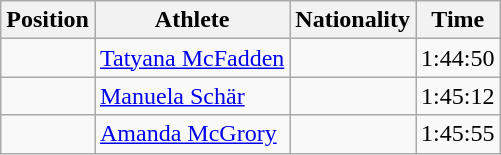<table class="wikitable sortable" border="1">
<tr>
<th>Position</th>
<th>Athlete</th>
<th>Nationality</th>
<th>Time</th>
</tr>
<tr>
<td align=center></td>
<td><a href='#'>Tatyana McFadden</a></td>
<td></td>
<td>1:44:50</td>
</tr>
<tr>
<td align=center></td>
<td><a href='#'>Manuela Schär</a></td>
<td></td>
<td>1:45:12</td>
</tr>
<tr>
<td align=center></td>
<td><a href='#'>Amanda McGrory</a></td>
<td></td>
<td>1:45:55</td>
</tr>
</table>
